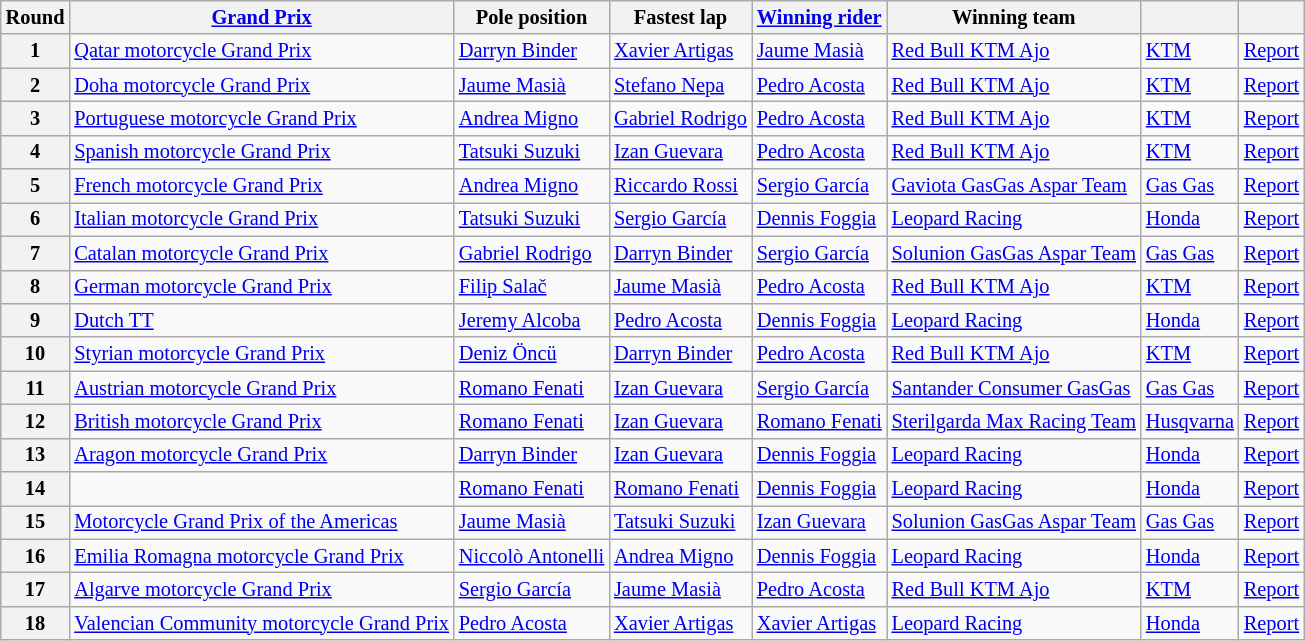<table class="wikitable sortable" style="font-size: 85%">
<tr>
<th>Round</th>
<th><a href='#'>Grand Prix</a></th>
<th>Pole position</th>
<th>Fastest lap</th>
<th><a href='#'>Winning rider</a></th>
<th>Winning team</th>
<th></th>
<th class="unsortable"></th>
</tr>
<tr>
<th>1</th>
<td> <a href='#'>Qatar motorcycle Grand Prix</a></td>
<td data-sort-value="BIN"> <a href='#'>Darryn Binder</a></td>
<td data-sort-value="ART"> <a href='#'>Xavier Artigas</a></td>
<td data-sort-value="MAS"> <a href='#'>Jaume Masià</a></td>
<td data-sort-value="REDA"> <a href='#'>Red Bull KTM Ajo</a></td>
<td data-sort-value="KTM"> <a href='#'>KTM</a></td>
<td><a href='#'>Report</a></td>
</tr>
<tr>
<th>2</th>
<td data-sort-value="doh"> <a href='#'>Doha motorcycle Grand Prix</a></td>
<td data-sort-value="MAS"> <a href='#'>Jaume Masià</a></td>
<td data-sort-value="NEP"> <a href='#'>Stefano Nepa</a></td>
<td data-sort-value="ACO"> <a href='#'>Pedro Acosta</a></td>
<td data-sort-value="REDA"> <a href='#'>Red Bull KTM Ajo</a></td>
<td data-sort-value="KTM"> <a href='#'>KTM</a></td>
<td><a href='#'>Report</a></td>
</tr>
<tr>
<th>3</th>
<td> <a href='#'>Portuguese motorcycle Grand Prix</a></td>
<td data-sort-value="MIG"> <a href='#'>Andrea Migno</a></td>
<td data-sort-value="ROD" nowrap> <a href='#'>Gabriel Rodrigo</a></td>
<td data-sort-value="ACO"> <a href='#'>Pedro Acosta</a></td>
<td data-sort-value="REDA"> <a href='#'>Red Bull KTM Ajo</a></td>
<td data-sort-value="KTM"> <a href='#'>KTM</a></td>
<td><a href='#'>Report</a></td>
</tr>
<tr>
<th>4</th>
<td> <a href='#'>Spanish motorcycle Grand Prix</a></td>
<td data-sort-value="SUZ"> <a href='#'>Tatsuki Suzuki</a></td>
<td data-sort-value="GUE"> <a href='#'>Izan Guevara</a></td>
<td data-sort-value="ACO"> <a href='#'>Pedro Acosta</a></td>
<td data-sort-value="REDA"> <a href='#'>Red Bull KTM Ajo</a></td>
<td data-sort-value="KTM"> <a href='#'>KTM</a></td>
<td><a href='#'>Report</a></td>
</tr>
<tr>
<th>5</th>
<td> <a href='#'>French motorcycle Grand Prix</a></td>
<td data-sort-value="MIG"> <a href='#'>Andrea Migno</a></td>
<td data-sort-value="ROS"> <a href='#'>Riccardo Rossi</a></td>
<td data-sort-value="GAR"> <a href='#'>Sergio García</a></td>
<td data-sort-value="GAS"> <a href='#'>Gaviota GasGas Aspar Team</a></td>
<td data-sort-value="GAS"> <a href='#'>Gas Gas</a></td>
<td><a href='#'>Report</a></td>
</tr>
<tr>
<th>6</th>
<td> <a href='#'>Italian motorcycle Grand Prix</a></td>
<td data-sort-value="SUZ"> <a href='#'>Tatsuki Suzuki</a></td>
<td data-sort-value="GAR"> <a href='#'>Sergio García</a></td>
<td data-sort-value="FOG"> <a href='#'>Dennis Foggia</a></td>
<td data-sort-value="LEO"> <a href='#'>Leopard Racing</a></td>
<td data-sort-value="HON"> <a href='#'>Honda</a></td>
<td><a href='#'>Report</a></td>
</tr>
<tr>
<th>7</th>
<td> <a href='#'>Catalan motorcycle Grand Prix</a></td>
<td data-sort-value="ROD"> <a href='#'>Gabriel Rodrigo</a></td>
<td data-sort-value="BIN"> <a href='#'>Darryn Binder</a></td>
<td data-sort-value="GAR"> <a href='#'>Sergio García</a></td>
<td nowrap data-sort-value="GAS"> <a href='#'>Solunion GasGas Aspar Team</a></td>
<td data-sort-value="GAS"> <a href='#'>Gas Gas</a></td>
<td><a href='#'>Report</a></td>
</tr>
<tr>
<th>8</th>
<td> <a href='#'>German motorcycle Grand Prix</a></td>
<td data-sort-value="SAL"> <a href='#'>Filip Salač</a></td>
<td data-sort-value="MAS"> <a href='#'>Jaume Masià</a></td>
<td data-sort-value="ACO"> <a href='#'>Pedro Acosta</a></td>
<td data-sort-value="REDA"> <a href='#'>Red Bull KTM Ajo</a></td>
<td data-sort-value="KTM"> <a href='#'>KTM</a></td>
<td><a href='#'>Report</a></td>
</tr>
<tr>
<th>9</th>
<td data-sort-value="dut"> <a href='#'>Dutch TT</a></td>
<td data-sort-value="ALC"> <a href='#'>Jeremy Alcoba</a></td>
<td data-sort-value="ACO"> <a href='#'>Pedro Acosta</a></td>
<td data-sort-value="FOG"> <a href='#'>Dennis Foggia</a></td>
<td data-sort-value="LEO"> <a href='#'>Leopard Racing</a></td>
<td data-sort-value="HON"> <a href='#'>Honda</a></td>
<td><a href='#'>Report</a></td>
</tr>
<tr>
<th>10</th>
<td> <a href='#'>Styrian motorcycle Grand Prix</a></td>
<td data-sort-value="ONC"> <a href='#'>Deniz Öncü</a></td>
<td data-sort-value="BIN"> <a href='#'>Darryn Binder</a></td>
<td data-sort-value="ACO"> <a href='#'>Pedro Acosta</a></td>
<td data-sort-value="REDA"> <a href='#'>Red Bull KTM Ajo</a></td>
<td data-sort-value="KTM"> <a href='#'>KTM</a></td>
<td><a href='#'>Report</a></td>
</tr>
<tr>
<th>11</th>
<td> <a href='#'>Austrian motorcycle Grand Prix</a></td>
<td data-sort-value="FEN"> <a href='#'>Romano Fenati</a></td>
<td data-sort-value="GUE"> <a href='#'>Izan Guevara</a></td>
<td data-sort-value="GAR"> <a href='#'>Sergio García</a></td>
<td data-sort-value="GAS" nowrap> <a href='#'>Santander Consumer GasGas</a></td>
<td data-sort-value="GAS"> <a href='#'>Gas Gas</a></td>
<td><a href='#'>Report</a></td>
</tr>
<tr>
<th>12</th>
<td data-sort-value="bri"> <a href='#'>British motorcycle Grand Prix</a></td>
<td data-sort-value="FEN"> <a href='#'>Romano Fenati</a></td>
<td data-sort-value="GUE"> <a href='#'>Izan Guevara</a></td>
<td data-sort-value="FEN" nowrap> <a href='#'>Romano Fenati</a></td>
<td data-sort-value="STE"> <a href='#'>Sterilgarda Max Racing Team</a></td>
<td data-sort-value="HUS"> <a href='#'>Husqvarna</a></td>
<td><a href='#'>Report</a></td>
</tr>
<tr>
<th>13</th>
<td> <a href='#'>Aragon motorcycle Grand Prix</a></td>
<td data-sort-value="BIN"> <a href='#'>Darryn Binder</a></td>
<td data-sort-value="GUE"> <a href='#'>Izan Guevara</a></td>
<td data-sort-value="FOG"> <a href='#'>Dennis Foggia</a></td>
<td data-sort-value="LEO"> <a href='#'>Leopard Racing</a></td>
<td data-sort-value="HON"> <a href='#'>Honda</a></td>
<td><a href='#'>Report</a></td>
</tr>
<tr>
<th>14</th>
<td></td>
<td data-sort-value="FEN"> <a href='#'>Romano Fenati</a></td>
<td data-sort-value="FEN"> <a href='#'>Romano Fenati</a></td>
<td data-sort-value="FOG"> <a href='#'>Dennis Foggia</a></td>
<td data-sort-value="LEO"> <a href='#'>Leopard Racing</a></td>
<td data-sort-value="HON"> <a href='#'>Honda</a></td>
<td><a href='#'>Report</a></td>
</tr>
<tr>
<th>15</th>
<td data-sort-value="ame"> <a href='#'>Motorcycle Grand Prix of the Americas</a></td>
<td data-sort-value="MAS"> <a href='#'>Jaume Masià</a></td>
<td data-sort-value="SUZ"> <a href='#'>Tatsuki Suzuki</a></td>
<td data-sort-value="GUE"> <a href='#'>Izan Guevara</a></td>
<td data-sort-value="GAS"> <a href='#'>Solunion GasGas Aspar Team</a></td>
<td data-sort-value="GAS"> <a href='#'>Gas Gas</a></td>
<td><a href='#'>Report</a></td>
</tr>
<tr>
<th>16</th>
<td> <a href='#'>Emilia Romagna motorcycle Grand Prix</a></td>
<td data-sort-value="ANT" nowrap> <a href='#'>Niccolò Antonelli</a></td>
<td data-sort-value="MIG"> <a href='#'>Andrea Migno</a></td>
<td data-sort-value="FOG"> <a href='#'>Dennis Foggia</a></td>
<td data-sort-value="LEO"> <a href='#'>Leopard Racing</a></td>
<td data-sort-value="HON"> <a href='#'>Honda</a></td>
<td><a href='#'>Report</a></td>
</tr>
<tr>
<th>17</th>
<td data-sort-value="alg"> <a href='#'>Algarve motorcycle Grand Prix</a></td>
<td data-sort-value="GAR"> <a href='#'>Sergio García</a></td>
<td data-sort-value="MAS"> <a href='#'>Jaume Masià</a></td>
<td data-sort-value="ACO"> <a href='#'>Pedro Acosta</a></td>
<td data-sort-value="REDA"> <a href='#'>Red Bull KTM Ajo</a></td>
<td data-sort-value="KTM"> <a href='#'>KTM</a></td>
<td><a href='#'>Report</a></td>
</tr>
<tr>
<th>18</th>
<td> <a href='#'>Valencian Community motorcycle Grand Prix</a></td>
<td data-sort-value="ACO"> <a href='#'>Pedro Acosta</a></td>
<td data-sort-value="ART"> <a href='#'>Xavier Artigas</a></td>
<td data-sort-value="ART"> <a href='#'>Xavier Artigas</a></td>
<td data-sort-value="LEO"> <a href='#'>Leopard Racing</a></td>
<td data-sort-value="HON"> <a href='#'>Honda</a></td>
<td><a href='#'>Report</a></td>
</tr>
</table>
